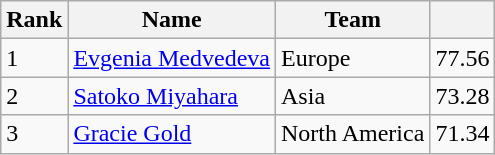<table class="wikitable">
<tr>
<th>Rank</th>
<th>Name</th>
<th>Team</th>
<th></th>
</tr>
<tr>
<td>1</td>
<td><a href='#'>Evgenia Medvedeva</a></td>
<td>Europe</td>
<td>77.56</td>
</tr>
<tr>
<td>2</td>
<td><a href='#'>Satoko Miyahara</a></td>
<td>Asia</td>
<td>73.28</td>
</tr>
<tr>
<td>3</td>
<td><a href='#'>Gracie Gold</a></td>
<td>North America</td>
<td>71.34</td>
</tr>
</table>
